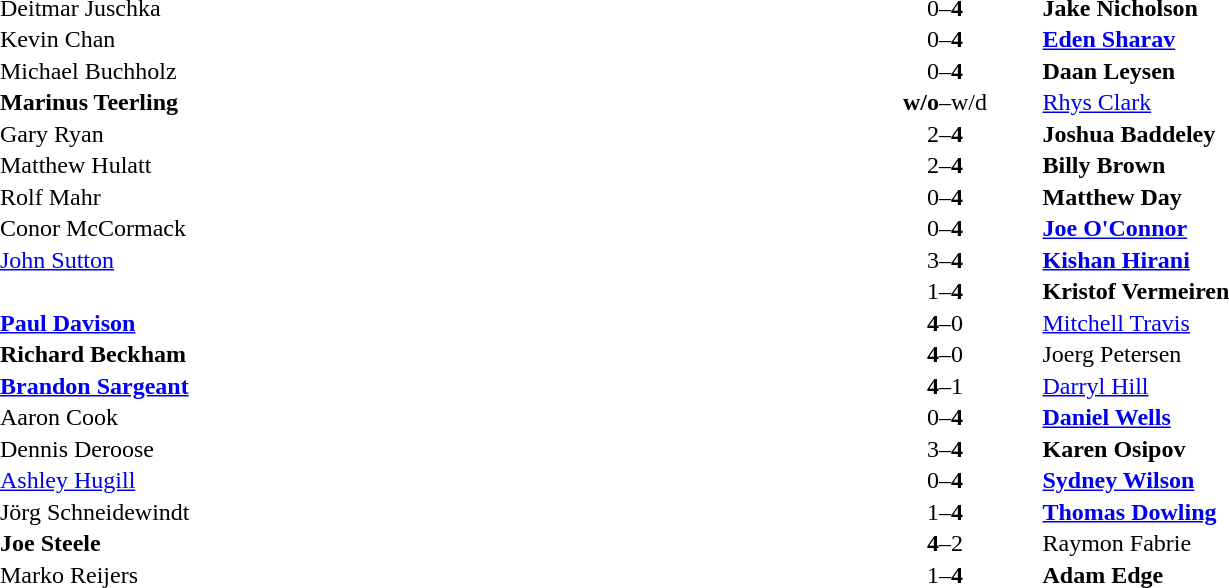<table width="100%" cellspacing="1">
<tr>
<th width=45%></th>
<th width=10%></th>
<th width=45%></th>
</tr>
<tr>
<td> Deitmar Juschka</td>
<td align="center">0–<strong>4</strong></td>
<td> <strong>Jake Nicholson</strong></td>
</tr>
<tr>
<td> Kevin Chan</td>
<td align="center">0–<strong>4</strong></td>
<td> <strong><a href='#'>Eden Sharav</a></strong></td>
</tr>
<tr>
<td> Michael Buchholz</td>
<td align="center">0–<strong>4</strong></td>
<td> <strong>Daan Leysen</strong></td>
</tr>
<tr>
<td> <strong>Marinus Teerling</strong></td>
<td align="center"><strong>w/o</strong>–w/d</td>
<td> <a href='#'>Rhys Clark</a></td>
</tr>
<tr>
<td> Gary Ryan</td>
<td align="center">2–<strong>4</strong></td>
<td> <strong>Joshua Baddeley</strong></td>
</tr>
<tr>
<td> Matthew Hulatt</td>
<td align="center">2–<strong>4</strong></td>
<td> <strong>Billy Brown</strong></td>
</tr>
<tr>
<td> Rolf Mahr</td>
<td align="center">0–<strong>4</strong></td>
<td> <strong>Matthew Day</strong></td>
</tr>
<tr>
<td> Conor McCormack</td>
<td align="center">0–<strong>4</strong></td>
<td> <strong><a href='#'>Joe O'Connor</a></strong></td>
</tr>
<tr>
<td> <a href='#'>John Sutton</a></td>
<td align="center">3–<strong>4</strong></td>
<td> <strong><a href='#'>Kishan Hirani</a></strong></td>
</tr>
<tr>
<td></td>
<td align="center">1–<strong>4</strong></td>
<td> <strong>Kristof Vermeiren</strong></td>
</tr>
<tr>
<td> <strong><a href='#'>Paul Davison</a></strong></td>
<td align="center"><strong>4</strong>–0</td>
<td> <a href='#'>Mitchell Travis</a></td>
</tr>
<tr>
<td> <strong>Richard Beckham</strong></td>
<td align="center"><strong>4</strong>–0</td>
<td> Joerg Petersen</td>
</tr>
<tr>
<td> <strong><a href='#'>Brandon Sargeant</a></strong></td>
<td align="center"><strong>4</strong>–1</td>
<td> <a href='#'>Darryl Hill</a></td>
</tr>
<tr>
<td> Aaron Cook</td>
<td align="center">0–<strong>4</strong></td>
<td> <strong><a href='#'>Daniel Wells</a></strong></td>
</tr>
<tr>
<td> Dennis Deroose</td>
<td align="center">3–<strong>4</strong></td>
<td> <strong>Karen Osipov</strong></td>
</tr>
<tr>
<td> <a href='#'>Ashley Hugill</a></td>
<td align="center">0–<strong>4</strong></td>
<td> <strong><a href='#'>Sydney Wilson</a></strong></td>
</tr>
<tr>
<td> Jörg Schneidewindt</td>
<td align="center">1–<strong>4</strong></td>
<td> <strong><a href='#'>Thomas Dowling</a></strong></td>
</tr>
<tr>
<td> <strong>Joe Steele</strong></td>
<td align="center"><strong>4</strong>–2</td>
<td> Raymon Fabrie</td>
</tr>
<tr>
<td> Marko Reijers</td>
<td align="center">1–<strong>4</strong></td>
<td> <strong>Adam Edge</strong></td>
</tr>
</table>
